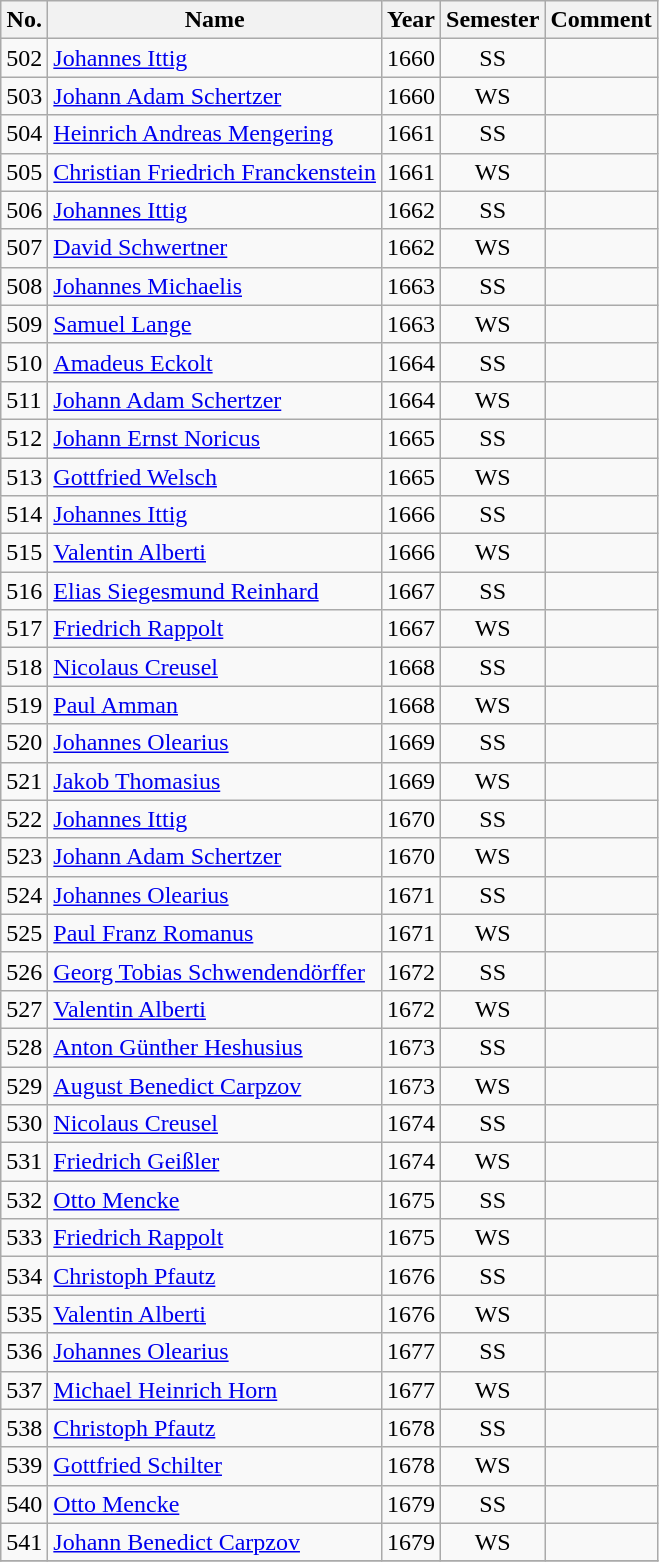<table class="wikitable">
<tr>
<th bgcolor="silver">No.</th>
<th bgcolor="silver">Name</th>
<th bgcolor="silver">Year</th>
<th bgcolor="silver">Semester</th>
<th bgcolor="silver">Comment</th>
</tr>
<tr>
<td>502</td>
<td><a href='#'>Johannes Ittig</a></td>
<td>1660</td>
<td align="center">SS</td>
<td></td>
</tr>
<tr>
<td>503</td>
<td><a href='#'>Johann Adam Schertzer</a></td>
<td>1660</td>
<td align="center">WS</td>
<td></td>
</tr>
<tr>
<td>504</td>
<td><a href='#'>Heinrich Andreas Mengering</a></td>
<td>1661</td>
<td align="center">SS</td>
<td></td>
</tr>
<tr>
<td>505</td>
<td><a href='#'>Christian Friedrich Franckenstein</a></td>
<td>1661</td>
<td align="center">WS</td>
<td></td>
</tr>
<tr>
<td>506</td>
<td><a href='#'>Johannes Ittig</a></td>
<td>1662</td>
<td align="center">SS</td>
<td></td>
</tr>
<tr>
<td>507</td>
<td><a href='#'>David Schwertner</a></td>
<td>1662</td>
<td align="center">WS</td>
<td></td>
</tr>
<tr>
<td>508</td>
<td><a href='#'>Johannes Michaelis</a></td>
<td>1663</td>
<td align="center">SS</td>
<td></td>
</tr>
<tr>
<td>509</td>
<td><a href='#'>Samuel Lange</a></td>
<td>1663</td>
<td align="center">WS</td>
<td></td>
</tr>
<tr>
<td>510</td>
<td><a href='#'>Amadeus Eckolt</a></td>
<td>1664</td>
<td align="center">SS</td>
<td></td>
</tr>
<tr>
<td>511</td>
<td><a href='#'>Johann Adam Schertzer</a></td>
<td>1664</td>
<td align="center">WS</td>
<td></td>
</tr>
<tr>
<td>512</td>
<td><a href='#'>Johann Ernst Noricus</a></td>
<td>1665</td>
<td align="center">SS</td>
<td></td>
</tr>
<tr>
<td>513</td>
<td><a href='#'>Gottfried Welsch</a></td>
<td>1665</td>
<td align="center">WS</td>
<td></td>
</tr>
<tr>
<td>514</td>
<td><a href='#'>Johannes Ittig</a></td>
<td>1666</td>
<td align="center">SS</td>
<td></td>
</tr>
<tr>
<td>515</td>
<td><a href='#'>Valentin Alberti</a></td>
<td>1666</td>
<td align="center">WS</td>
<td></td>
</tr>
<tr>
<td>516</td>
<td><a href='#'>Elias Siegesmund Reinhard</a></td>
<td>1667</td>
<td align="center">SS</td>
<td></td>
</tr>
<tr>
<td>517</td>
<td><a href='#'>Friedrich Rappolt</a></td>
<td>1667</td>
<td align="center">WS</td>
<td></td>
</tr>
<tr>
<td>518</td>
<td><a href='#'>Nicolaus Creusel</a></td>
<td>1668</td>
<td align="center">SS</td>
<td></td>
</tr>
<tr>
<td>519</td>
<td><a href='#'>Paul Amman</a></td>
<td>1668</td>
<td align="center">WS</td>
<td></td>
</tr>
<tr>
<td>520</td>
<td><a href='#'>Johannes Olearius</a></td>
<td>1669</td>
<td align="center">SS</td>
<td></td>
</tr>
<tr>
<td>521</td>
<td><a href='#'>Jakob Thomasius</a></td>
<td>1669</td>
<td align="center">WS</td>
<td></td>
</tr>
<tr>
<td>522</td>
<td><a href='#'>Johannes Ittig</a></td>
<td>1670</td>
<td align="center">SS</td>
<td></td>
</tr>
<tr>
<td>523</td>
<td><a href='#'>Johann Adam Schertzer</a></td>
<td>1670</td>
<td align="center">WS</td>
<td></td>
</tr>
<tr>
<td>524</td>
<td><a href='#'>Johannes Olearius</a></td>
<td>1671</td>
<td align="center">SS</td>
<td></td>
</tr>
<tr>
<td>525</td>
<td><a href='#'>Paul Franz Romanus</a></td>
<td>1671</td>
<td align="center">WS</td>
<td></td>
</tr>
<tr>
<td>526</td>
<td><a href='#'>Georg Tobias Schwendendörffer</a></td>
<td>1672</td>
<td align="center">SS</td>
<td></td>
</tr>
<tr>
<td>527</td>
<td><a href='#'>Valentin Alberti</a></td>
<td>1672</td>
<td align="center">WS</td>
<td></td>
</tr>
<tr>
<td>528</td>
<td><a href='#'>Anton Günther Heshusius</a></td>
<td>1673</td>
<td align="center">SS</td>
<td></td>
</tr>
<tr>
<td>529</td>
<td><a href='#'>August Benedict Carpzov</a></td>
<td>1673</td>
<td align="center">WS</td>
<td></td>
</tr>
<tr>
<td>530</td>
<td><a href='#'>Nicolaus Creusel</a></td>
<td>1674</td>
<td align="center">SS</td>
<td></td>
</tr>
<tr>
<td>531</td>
<td><a href='#'>Friedrich Geißler</a></td>
<td>1674</td>
<td align="center">WS</td>
<td></td>
</tr>
<tr>
<td>532</td>
<td><a href='#'>Otto Mencke</a></td>
<td>1675</td>
<td align="center">SS</td>
<td></td>
</tr>
<tr>
<td>533</td>
<td><a href='#'>Friedrich Rappolt</a></td>
<td>1675</td>
<td align="center">WS</td>
<td></td>
</tr>
<tr>
<td>534</td>
<td><a href='#'>Christoph Pfautz</a></td>
<td>1676</td>
<td align="center">SS</td>
<td></td>
</tr>
<tr>
<td>535</td>
<td><a href='#'>Valentin Alberti</a></td>
<td>1676</td>
<td align="center">WS</td>
<td></td>
</tr>
<tr>
<td>536</td>
<td><a href='#'>Johannes Olearius</a></td>
<td>1677</td>
<td align="center">SS</td>
<td></td>
</tr>
<tr>
<td>537</td>
<td><a href='#'>Michael Heinrich Horn</a></td>
<td>1677</td>
<td align="center">WS</td>
<td></td>
</tr>
<tr>
<td>538</td>
<td><a href='#'>Christoph Pfautz</a></td>
<td>1678</td>
<td align="center">SS</td>
<td></td>
</tr>
<tr>
<td>539</td>
<td><a href='#'>Gottfried Schilter</a></td>
<td>1678</td>
<td align="center">WS</td>
<td></td>
</tr>
<tr>
<td>540</td>
<td><a href='#'>Otto Mencke</a></td>
<td>1679</td>
<td align="center">SS</td>
<td></td>
</tr>
<tr>
<td>541</td>
<td><a href='#'>Johann Benedict Carpzov</a></td>
<td>1679</td>
<td align="center">WS</td>
<td></td>
</tr>
<tr>
</tr>
</table>
